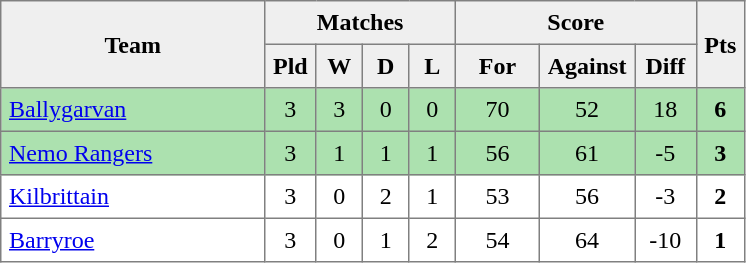<table style=border-collapse:collapse border=1 cellspacing=0 cellpadding=5>
<tr align=center bgcolor=#efefef>
<th rowspan=2 width=165>Team</th>
<th colspan=4>Matches</th>
<th colspan=3>Score</th>
<th rowspan=2width=20>Pts</th>
</tr>
<tr align=center bgcolor=#efefef>
<th width=20>Pld</th>
<th width=20>W</th>
<th width=20>D</th>
<th width=20>L</th>
<th width=45>For</th>
<th width=45>Against</th>
<th width=30>Diff</th>
</tr>
<tr align=center style="background:#ACE1AF;">
<td style="text-align:left;"><a href='#'>Ballygarvan</a></td>
<td>3</td>
<td>3</td>
<td>0</td>
<td>0</td>
<td>70</td>
<td>52</td>
<td>18</td>
<td><strong>6</strong></td>
</tr>
<tr align=center style="background:#ACE1AF;">
<td style="text-align:left;"><a href='#'>Nemo Rangers</a></td>
<td>3</td>
<td>1</td>
<td>1</td>
<td>1</td>
<td>56</td>
<td>61</td>
<td>-5</td>
<td><strong>3</strong></td>
</tr>
<tr align=center>
<td style="text-align:left;"><a href='#'>Kilbrittain</a></td>
<td>3</td>
<td>0</td>
<td>2</td>
<td>1</td>
<td>53</td>
<td>56</td>
<td>-3</td>
<td><strong>2</strong></td>
</tr>
<tr align=center>
<td style="text-align:left;"><a href='#'>Barryroe</a></td>
<td>3</td>
<td>0</td>
<td>1</td>
<td>2</td>
<td>54</td>
<td>64</td>
<td>-10</td>
<td><strong>1</strong></td>
</tr>
</table>
